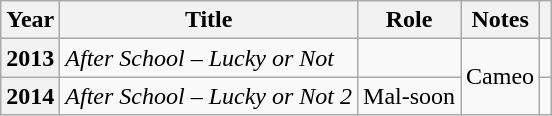<table class="wikitable plainrowheaders sortable">
<tr>
<th scope="col">Year</th>
<th scope="col">Title</th>
<th scope="col">Role</th>
<th scope="col">Notes</th>
<th scope="col" class="unsortable"></th>
</tr>
<tr>
<th scope="row">2013</th>
<td><em>After School – Lucky or Not</em></td>
<td></td>
<td rowspan="2">Cameo</td>
<td style="text-align:center"></td>
</tr>
<tr>
<th scope="row">2014</th>
<td><em>After School – Lucky or Not 2</em></td>
<td>Mal-soon</td>
<td style="text-align:center"></td>
</tr>
</table>
